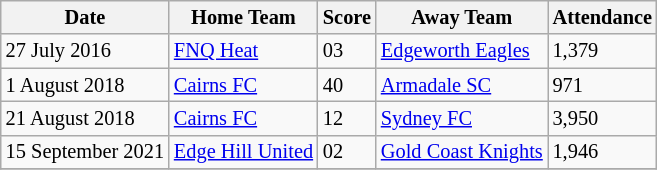<table class="wikitable  defaultright col3center col4left" style="bgcolor=#bdb76b; font-size:85%;">
<tr>
<th>Date</th>
<th>Home Team</th>
<th>Score</th>
<th>Away Team</th>
<th>Attendance</th>
</tr>
<tr>
<td>27 July 2016</td>
<td><a href='#'>FNQ Heat</a></td>
<td>03</td>
<td><a href='#'>Edgeworth Eagles</a></td>
<td>1,379</td>
</tr>
<tr>
<td>1 August 2018</td>
<td><a href='#'>Cairns FC</a></td>
<td>40</td>
<td><a href='#'>Armadale SC</a></td>
<td>971</td>
</tr>
<tr>
<td>21 August 2018</td>
<td><a href='#'>Cairns FC</a></td>
<td>12</td>
<td><a href='#'>Sydney FC</a></td>
<td>3,950</td>
</tr>
<tr>
<td>15 September 2021</td>
<td><a href='#'>Edge Hill United</a></td>
<td>02</td>
<td><a href='#'>Gold Coast Knights</a></td>
<td>1,946</td>
</tr>
<tr>
</tr>
</table>
